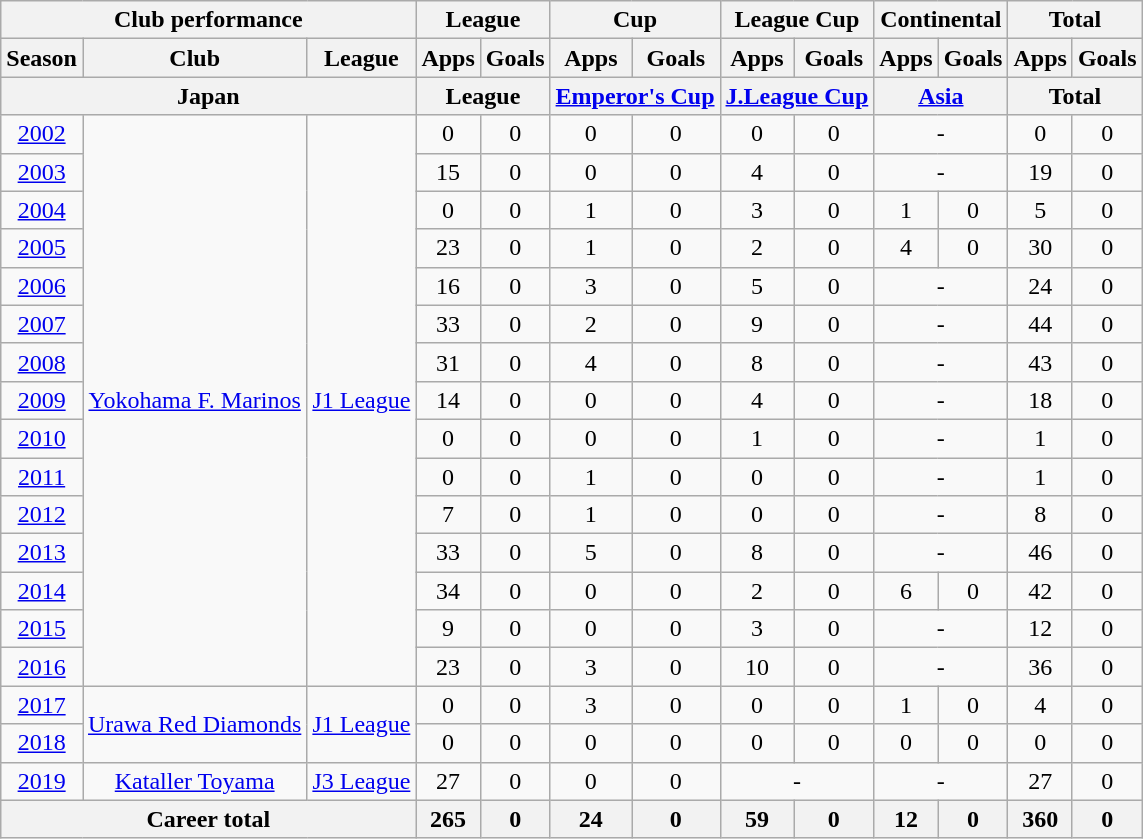<table class="wikitable" style="text-align:center">
<tr>
<th colspan=3>Club performance</th>
<th colspan=2>League</th>
<th colspan=2>Cup</th>
<th colspan=2>League Cup</th>
<th colspan=2>Continental</th>
<th colspan=2>Total</th>
</tr>
<tr>
<th>Season</th>
<th>Club</th>
<th>League</th>
<th>Apps</th>
<th>Goals</th>
<th>Apps</th>
<th>Goals</th>
<th>Apps</th>
<th>Goals</th>
<th>Apps</th>
<th>Goals</th>
<th>Apps</th>
<th>Goals</th>
</tr>
<tr>
<th colspan=3>Japan</th>
<th colspan=2>League</th>
<th colspan=2><a href='#'>Emperor's Cup</a></th>
<th colspan=2><a href='#'>J.League Cup</a></th>
<th colspan=2><a href='#'>Asia</a></th>
<th colspan=2>Total</th>
</tr>
<tr>
<td><a href='#'>2002</a></td>
<td rowspan="15"><a href='#'>Yokohama F. Marinos</a></td>
<td rowspan="15"><a href='#'>J1 League</a></td>
<td>0</td>
<td>0</td>
<td>0</td>
<td>0</td>
<td>0</td>
<td>0</td>
<td colspan="2">-</td>
<td>0</td>
<td>0</td>
</tr>
<tr>
<td><a href='#'>2003</a></td>
<td>15</td>
<td>0</td>
<td>0</td>
<td>0</td>
<td>4</td>
<td>0</td>
<td colspan="2">-</td>
<td>19</td>
<td>0</td>
</tr>
<tr>
<td><a href='#'>2004</a></td>
<td>0</td>
<td>0</td>
<td>1</td>
<td>0</td>
<td>3</td>
<td>0</td>
<td>1</td>
<td>0</td>
<td>5</td>
<td>0</td>
</tr>
<tr>
<td><a href='#'>2005</a></td>
<td>23</td>
<td>0</td>
<td>1</td>
<td>0</td>
<td>2</td>
<td>0</td>
<td>4</td>
<td>0</td>
<td>30</td>
<td>0</td>
</tr>
<tr>
<td><a href='#'>2006</a></td>
<td>16</td>
<td>0</td>
<td>3</td>
<td>0</td>
<td>5</td>
<td>0</td>
<td colspan="2">-</td>
<td>24</td>
<td>0</td>
</tr>
<tr>
<td><a href='#'>2007</a></td>
<td>33</td>
<td>0</td>
<td>2</td>
<td>0</td>
<td>9</td>
<td>0</td>
<td colspan="2">-</td>
<td>44</td>
<td>0</td>
</tr>
<tr>
<td><a href='#'>2008</a></td>
<td>31</td>
<td>0</td>
<td>4</td>
<td>0</td>
<td>8</td>
<td>0</td>
<td colspan="2">-</td>
<td>43</td>
<td>0</td>
</tr>
<tr>
<td><a href='#'>2009</a></td>
<td>14</td>
<td>0</td>
<td>0</td>
<td>0</td>
<td>4</td>
<td>0</td>
<td colspan="2">-</td>
<td>18</td>
<td>0</td>
</tr>
<tr>
<td><a href='#'>2010</a></td>
<td>0</td>
<td>0</td>
<td>0</td>
<td>0</td>
<td>1</td>
<td>0</td>
<td colspan="2">-</td>
<td>1</td>
<td>0</td>
</tr>
<tr>
<td><a href='#'>2011</a></td>
<td>0</td>
<td>0</td>
<td>1</td>
<td>0</td>
<td>0</td>
<td>0</td>
<td colspan="2">-</td>
<td>1</td>
<td>0</td>
</tr>
<tr>
<td><a href='#'>2012</a></td>
<td>7</td>
<td>0</td>
<td>1</td>
<td>0</td>
<td>0</td>
<td>0</td>
<td colspan="2">-</td>
<td>8</td>
<td>0</td>
</tr>
<tr>
<td><a href='#'>2013</a></td>
<td>33</td>
<td>0</td>
<td>5</td>
<td>0</td>
<td>8</td>
<td>0</td>
<td colspan="2">-</td>
<td>46</td>
<td>0</td>
</tr>
<tr>
<td><a href='#'>2014</a></td>
<td>34</td>
<td>0</td>
<td>0</td>
<td>0</td>
<td>2</td>
<td>0</td>
<td>6</td>
<td>0</td>
<td>42</td>
<td>0</td>
</tr>
<tr>
<td><a href='#'>2015</a></td>
<td>9</td>
<td>0</td>
<td>0</td>
<td>0</td>
<td>3</td>
<td>0</td>
<td colspan="2">-</td>
<td>12</td>
<td>0</td>
</tr>
<tr>
<td><a href='#'>2016</a></td>
<td>23</td>
<td>0</td>
<td>3</td>
<td>0</td>
<td>10</td>
<td>0</td>
<td colspan="2">-</td>
<td>36</td>
<td>0</td>
</tr>
<tr>
<td><a href='#'>2017</a></td>
<td rowspan="2"><a href='#'>Urawa Red Diamonds</a></td>
<td rowspan="2"><a href='#'>J1 League</a></td>
<td>0</td>
<td>0</td>
<td>3</td>
<td>0</td>
<td>0</td>
<td>0</td>
<td>1</td>
<td>0</td>
<td>4</td>
<td>0</td>
</tr>
<tr>
<td><a href='#'>2018</a></td>
<td>0</td>
<td>0</td>
<td>0</td>
<td>0</td>
<td>0</td>
<td>0</td>
<td>0</td>
<td>0</td>
<td>0</td>
<td>0</td>
</tr>
<tr>
<td><a href='#'>2019</a></td>
<td><a href='#'>Kataller Toyama</a></td>
<td><a href='#'>J3 League</a></td>
<td>27</td>
<td>0</td>
<td>0</td>
<td>0</td>
<td colspan="2">-</td>
<td colspan="2">-</td>
<td>27</td>
<td>0</td>
</tr>
<tr>
<th colspan=3>Career total</th>
<th>265</th>
<th>0</th>
<th>24</th>
<th>0</th>
<th>59</th>
<th>0</th>
<th>12</th>
<th>0</th>
<th>360</th>
<th>0</th>
</tr>
</table>
